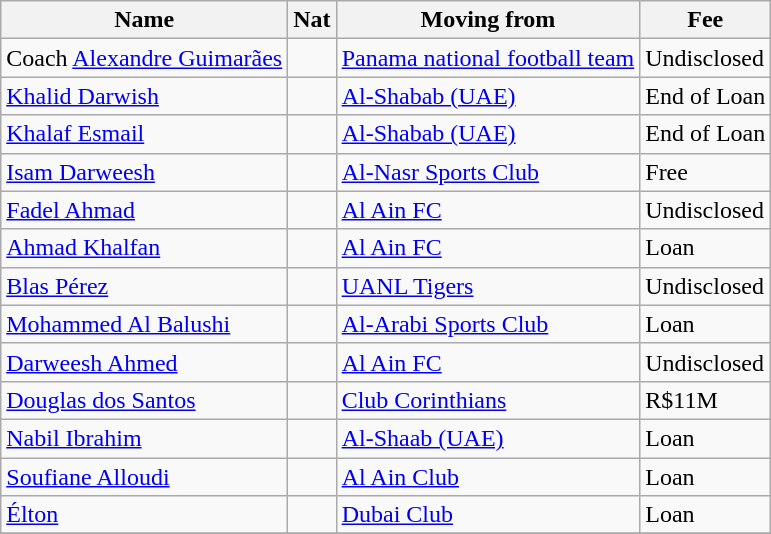<table class="wikitable sortable">
<tr>
<th>Name</th>
<th>Nat</th>
<th>Moving from</th>
<th>Fee</th>
</tr>
<tr>
<td>Coach <a href='#'>Alexandre Guimarães</a></td>
<td></td>
<td><a href='#'>Panama national football team</a></td>
<td>Undisclosed </td>
</tr>
<tr>
<td><a href='#'>Khalid Darwish</a></td>
<td></td>
<td><a href='#'>Al-Shabab (UAE)</a></td>
<td>End of Loan </td>
</tr>
<tr>
<td><a href='#'>Khalaf Esmail</a></td>
<td></td>
<td><a href='#'>Al-Shabab (UAE)</a></td>
<td>End of Loan </td>
</tr>
<tr>
<td><a href='#'>Isam Darweesh</a></td>
<td></td>
<td><a href='#'>Al-Nasr Sports Club</a></td>
<td>Free </td>
</tr>
<tr>
<td><a href='#'>Fadel Ahmad</a></td>
<td></td>
<td><a href='#'>Al Ain FC</a></td>
<td>Undisclosed </td>
</tr>
<tr>
<td><a href='#'>Ahmad Khalfan</a></td>
<td></td>
<td><a href='#'>Al Ain FC</a></td>
<td>Loan </td>
</tr>
<tr>
<td><a href='#'>Blas Pérez</a></td>
<td></td>
<td><a href='#'>UANL Tigers</a></td>
<td>Undisclosed </td>
</tr>
<tr>
<td><a href='#'>Mohammed Al Balushi</a></td>
<td></td>
<td><a href='#'>Al-Arabi Sports Club</a></td>
<td>Loan </td>
</tr>
<tr>
<td><a href='#'>Darweesh Ahmed</a></td>
<td></td>
<td><a href='#'>Al Ain FC</a></td>
<td>Undisclosed </td>
</tr>
<tr>
<td><a href='#'>Douglas dos Santos</a></td>
<td></td>
<td><a href='#'>Club Corinthians</a></td>
<td>R$11M </td>
</tr>
<tr>
<td><a href='#'>Nabil Ibrahim</a></td>
<td></td>
<td><a href='#'>Al-Shaab (UAE)</a></td>
<td>Loan </td>
</tr>
<tr>
<td><a href='#'>Soufiane Alloudi</a></td>
<td></td>
<td><a href='#'>Al Ain Club</a></td>
<td>Loan </td>
</tr>
<tr>
<td><a href='#'>Élton</a></td>
<td></td>
<td><a href='#'>Dubai Club</a></td>
<td>Loan </td>
</tr>
<tr>
</tr>
</table>
